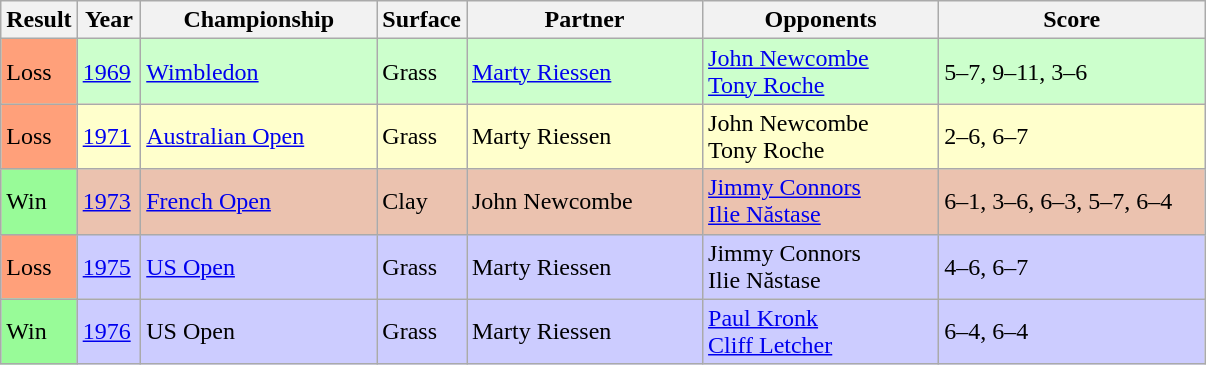<table class="sortable wikitable">
<tr>
<th style="width:40px">Result</th>
<th style="width:35px">Year</th>
<th style="width:150px">Championship</th>
<th style="width:50px">Surface</th>
<th style="width:150px">Partner</th>
<th style="width:150px">Opponents</th>
<th style="width:170px" class="unsortable">Score</th>
</tr>
<tr style="background:#cfc;">
<td style="background:#ffa07a;">Loss</td>
<td><a href='#'>1969</a></td>
<td><a href='#'>Wimbledon</a></td>
<td>Grass</td>
<td> <a href='#'>Marty Riessen</a></td>
<td> <a href='#'>John Newcombe</a><br> <a href='#'>Tony Roche</a></td>
<td>5–7, 9–11, 3–6</td>
</tr>
<tr style="background:#ffc;">
<td style="background:#ffa07a;">Loss</td>
<td><a href='#'>1971</a></td>
<td><a href='#'>Australian Open</a></td>
<td>Grass</td>
<td> Marty Riessen</td>
<td> John Newcombe<br> Tony Roche</td>
<td>2–6, 6–7</td>
</tr>
<tr bgcolor=#ebc2af>
<td style="background:#98fb98;">Win</td>
<td><a href='#'>1973</a></td>
<td><a href='#'>French Open</a></td>
<td>Clay</td>
<td> John Newcombe</td>
<td> <a href='#'>Jimmy Connors</a><br> <a href='#'>Ilie Năstase</a></td>
<td>6–1, 3–6, 6–3, 5–7, 6–4</td>
</tr>
<tr style="background:#ccf;">
<td style="background:#ffa07a;">Loss</td>
<td><a href='#'>1975</a></td>
<td><a href='#'>US Open</a></td>
<td>Grass</td>
<td> Marty Riessen</td>
<td> Jimmy Connors<br> Ilie Năstase</td>
<td>4–6, 6–7</td>
</tr>
<tr style="background:#ccf;">
<td style="background:#98fb98;">Win</td>
<td><a href='#'>1976</a></td>
<td>US Open</td>
<td>Grass</td>
<td> Marty Riessen</td>
<td> <a href='#'>Paul Kronk</a><br> <a href='#'>Cliff Letcher</a></td>
<td>6–4, 6–4</td>
</tr>
</table>
